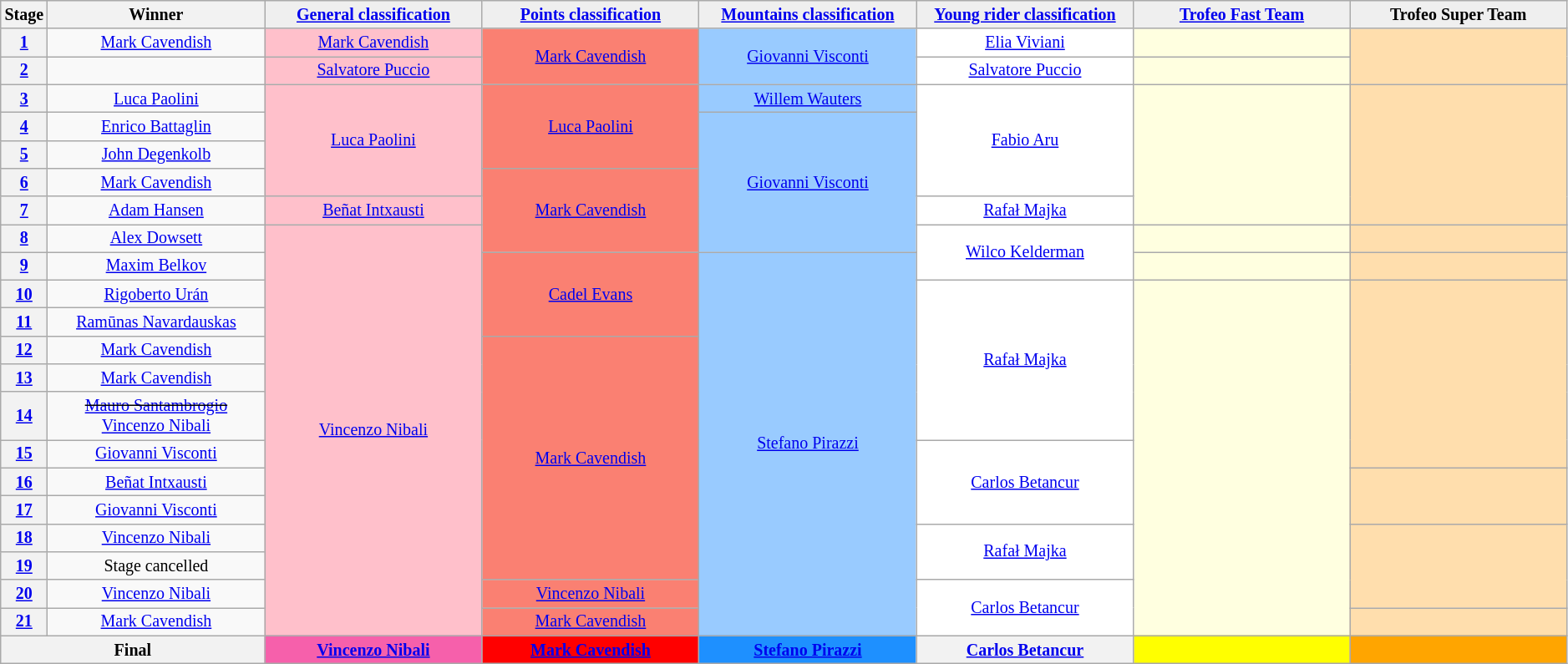<table class="wikitable" style="text-align: center; font-size:smaller;">
<tr style="background:#efefef;">
<th style="width:1%;">Stage</th>
<th style="width:14%;">Winner</th>
<th style="background:#efefef; width:14%;"><a href='#'>General classification</a><br></th>
<th style="background:#efefef; width:14%;"><a href='#'>Points classification</a><br></th>
<th style="background:#efefef; width:14%;"><a href='#'>Mountains classification</a><br></th>
<th style="background:#efefef; width:14%;"><a href='#'>Young rider classification</a><br></th>
<th style="background:#efefef; width:14%;"><a href='#'>Trofeo Fast Team</a></th>
<th style="background:#efefef; width:14%;">Trofeo Super Team</th>
</tr>
<tr>
<th><a href='#'>1</a></th>
<td><a href='#'>Mark Cavendish</a></td>
<td style="background:pink;"><a href='#'>Mark Cavendish</a></td>
<td style="background:salmon" rowspan="2"><a href='#'>Mark Cavendish</a></td>
<td style="background:#99CBFF;" rowspan="2"><a href='#'>Giovanni Visconti</a></td>
<td style="background:white;"><a href='#'>Elia Viviani</a></td>
<td style="background:lightyellow;"></td>
<td style="background:navajowhite;" rowspan=2></td>
</tr>
<tr>
<th><a href='#'>2</a></th>
<td></td>
<td style="background:pink;"><a href='#'>Salvatore Puccio</a></td>
<td style="background:white;"><a href='#'>Salvatore Puccio</a></td>
<td style="background:lightyellow;"></td>
</tr>
<tr>
<th><a href='#'>3</a></th>
<td><a href='#'>Luca Paolini</a></td>
<td style="background:pink;" rowspan="4"><a href='#'>Luca Paolini</a></td>
<td style="background:salmon;" rowspan="3"><a href='#'>Luca Paolini</a></td>
<td style="background:#99CBFF;"><a href='#'>Willem Wauters</a></td>
<td style="background:white;" rowspan="4"><a href='#'>Fabio Aru</a></td>
<td style="background:lightyellow;" rowspan="5"></td>
<td style="background:navajowhite;" rowspan="5"></td>
</tr>
<tr>
<th><a href='#'>4</a></th>
<td><a href='#'>Enrico Battaglin</a></td>
<td style="background:#99CBFF;" rowspan="5"><a href='#'>Giovanni Visconti</a></td>
</tr>
<tr>
<th><a href='#'>5</a></th>
<td><a href='#'>John Degenkolb</a></td>
</tr>
<tr>
<th><a href='#'>6</a></th>
<td><a href='#'>Mark Cavendish</a></td>
<td style="background:salmon;" rowspan="3"><a href='#'>Mark Cavendish</a></td>
</tr>
<tr>
<th><a href='#'>7</a></th>
<td><a href='#'>Adam Hansen</a></td>
<td style="background:pink;"><a href='#'>Beñat Intxausti</a></td>
<td style="background:white;"><a href='#'>Rafał Majka</a></td>
</tr>
<tr>
<th><a href='#'>8</a></th>
<td><a href='#'>Alex Dowsett</a></td>
<td style="background:pink;" rowspan="14"><a href='#'>Vincenzo Nibali</a></td>
<td style="background:white;" rowspan="2"><a href='#'>Wilco Kelderman</a></td>
<td style="background:lightyellow;"></td>
<td style="background:navajowhite;"></td>
</tr>
<tr>
<th><a href='#'>9</a></th>
<td><a href='#'>Maxim Belkov</a></td>
<td style="background:salmon;" rowspan="3"><a href='#'>Cadel Evans</a></td>
<td style="background:#99CBFF;" rowspan="13"><a href='#'>Stefano Pirazzi</a></td>
<td style="background:lightyellow;"></td>
<td style="background:navajowhite;"></td>
</tr>
<tr>
<th><a href='#'>10</a></th>
<td><a href='#'>Rigoberto Urán</a></td>
<td style="background:white;" rowspan=5><a href='#'>Rafał Majka</a></td>
<td style="background:lightyellow;" rowspan="12"></td>
<td style="background:navajowhite;" rowspan="6"></td>
</tr>
<tr>
<th><a href='#'>11</a></th>
<td><a href='#'>Ramūnas Navardauskas</a></td>
</tr>
<tr>
<th><a href='#'>12</a></th>
<td><a href='#'>Mark Cavendish</a></td>
<td style="background:salmon;" rowspan="8"><a href='#'>Mark Cavendish</a></td>
</tr>
<tr>
<th><a href='#'>13</a></th>
<td><a href='#'>Mark Cavendish</a></td>
</tr>
<tr>
<th><a href='#'>14</a></th>
<td><s><a href='#'>Mauro Santambrogio</a></s><br><a href='#'>Vincenzo Nibali</a></td>
</tr>
<tr>
<th><a href='#'>15</a></th>
<td><a href='#'>Giovanni Visconti</a></td>
<td style="background:white;" rowspan="3"><a href='#'>Carlos Betancur</a></td>
</tr>
<tr>
<th><a href='#'>16</a></th>
<td><a href='#'>Beñat Intxausti</a></td>
<td style="background:navajowhite;" rowspan="2"></td>
</tr>
<tr>
<th><a href='#'>17</a></th>
<td><a href='#'>Giovanni Visconti</a></td>
</tr>
<tr>
<th><a href='#'>18</a></th>
<td><a href='#'>Vincenzo Nibali</a></td>
<td style="background:white;" rowspan=2><a href='#'>Rafał Majka</a></td>
<td style="background:navajowhite;" rowspan=3></td>
</tr>
<tr>
<th><a href='#'>19</a></th>
<td>Stage cancelled</td>
</tr>
<tr>
<th><a href='#'>20</a></th>
<td><a href='#'>Vincenzo Nibali</a></td>
<td style="background:salmon;"><a href='#'>Vincenzo Nibali</a></td>
<td style="background:white;" rowspan=2><a href='#'>Carlos Betancur</a></td>
</tr>
<tr>
<th><a href='#'>21</a></th>
<td><a href='#'>Mark Cavendish</a></td>
<td style="background:salmon;"><a href='#'>Mark Cavendish</a></td>
<td style="background:navajowhite;"></td>
</tr>
<tr>
<th colspan=2><strong>Final</strong></th>
<th style="background:#F660AB;"><a href='#'>Vincenzo Nibali</a></th>
<th style="background:red;"><a href='#'>Mark Cavendish</a></th>
<th style="background:dodgerblue;"><a href='#'>Stefano Pirazzi</a></th>
<th style="background:offwhite;"><a href='#'>Carlos Betancur</a></th>
<th style="background:yellow;"></th>
<th style="background:orange;"></th>
</tr>
</table>
